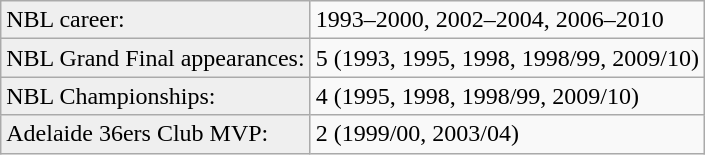<table class="wikitable">
<tr align=left>
<td style="background:#efefef;">NBL career:</td>
<td>1993–2000, 2002–2004, 2006–2010</td>
</tr>
<tr align=left>
<td style="background:#efefef;">NBL Grand Final appearances:</td>
<td>5 (1993, 1995, 1998, 1998/99, 2009/10)</td>
</tr>
<tr>
<td style="background:#efefef;">NBL Championships:</td>
<td>4 (1995, 1998, 1998/99, 2009/10)</td>
</tr>
<tr>
<td style="background:#efefef;">Adelaide 36ers Club MVP:</td>
<td>2 (1999/00, 2003/04)</td>
</tr>
</table>
